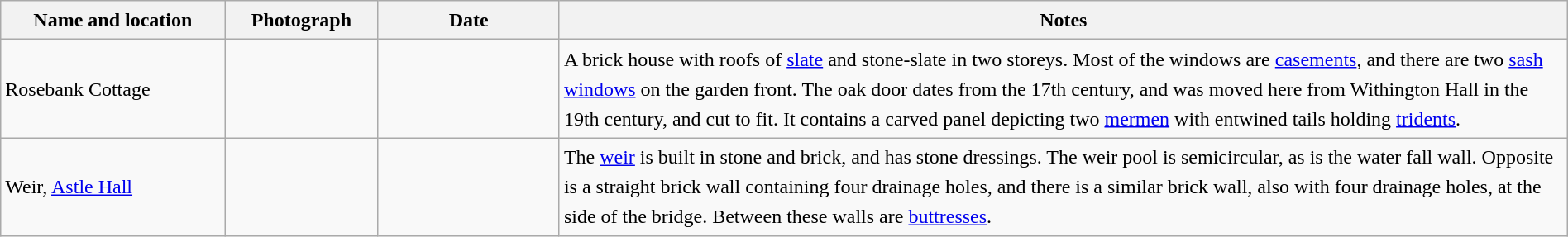<table class="wikitable sortable plainrowheaders" style="width:100%;border:0px;text-align:left;line-height:150%;">
<tr>
<th scope="col"  style="width:150px">Name and location</th>
<th scope="col"  style="width:100px" class="unsortable">Photograph</th>
<th scope="col"  style="width:120px">Date</th>
<th scope="col"  style="width:700px" class="unsortable">Notes</th>
</tr>
<tr>
<td>Rosebank Cottage<br><small></small></td>
<td></td>
<td align="center"></td>
<td>A brick house with roofs of <a href='#'>slate</a> and stone-slate in two storeys. Most of the windows are <a href='#'>casements</a>, and there are two <a href='#'>sash windows</a> on the garden front.  The oak door dates from the 17th century, and was moved here from Withington Hall in the 19th century, and cut to fit.  It contains a carved panel depicting two <a href='#'>mermen</a> with entwined tails holding <a href='#'>tridents</a>.</td>
</tr>
<tr>
<td>Weir, <a href='#'>Astle Hall</a><br><small></small></td>
<td></td>
<td align="center"></td>
<td>The <a href='#'>weir</a> is built in stone and brick, and has stone dressings.  The weir pool is semicircular, as is the water fall wall.  Opposite is a straight brick wall containing four drainage holes, and there is a similar brick wall, also with four drainage holes, at the side of the bridge.  Between these walls are <a href='#'>buttresses</a>.</td>
</tr>
<tr>
</tr>
</table>
